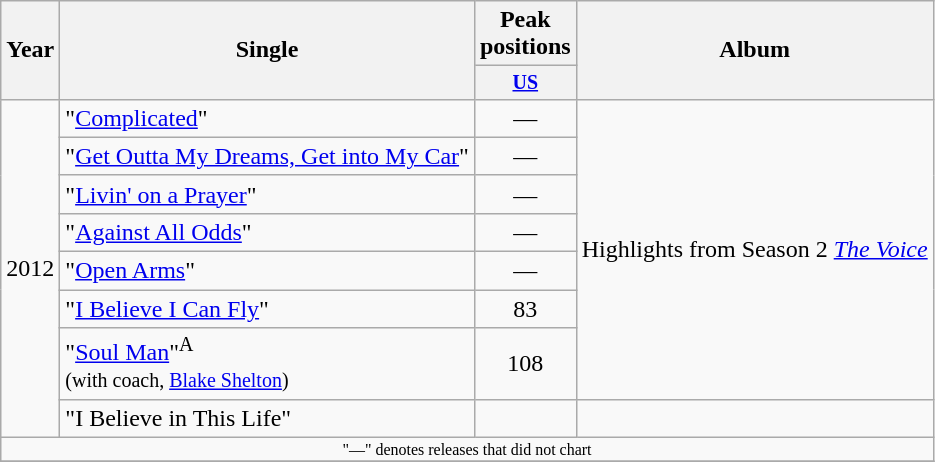<table class="wikitable" style="text-align:center;">
<tr>
<th rowspan="2">Year</th>
<th rowspan="2">Single</th>
<th colspan="1">Peak positions</th>
<th rowspan="2">Album</th>
</tr>
<tr style="font-size:smaller;">
<th width="50"><a href='#'>US</a></th>
</tr>
<tr>
<td rowspan="8">2012</td>
<td align="left">"<a href='#'>Complicated</a>"</td>
<td>—</td>
<td rowspan="7">Highlights from Season 2 <em><a href='#'>The Voice</a></em></td>
</tr>
<tr>
<td align="left">"<a href='#'>Get Outta My Dreams, Get into My Car</a>"</td>
<td>—</td>
</tr>
<tr>
<td align="left">"<a href='#'>Livin' on a Prayer</a>"</td>
<td>—</td>
</tr>
<tr>
<td align="left">"<a href='#'>Against All Odds</a>"</td>
<td>—</td>
</tr>
<tr>
<td align="left">"<a href='#'>Open Arms</a>"</td>
<td>—</td>
</tr>
<tr>
<td align="left">"<a href='#'>I Believe I Can Fly</a>"</td>
<td>83</td>
</tr>
<tr>
<td align="left">"<a href='#'>Soul Man</a>"<sup>A</sup> <br> <small>(with coach, <a href='#'>Blake Shelton</a>)</small></td>
<td>108</td>
</tr>
<tr>
<td align="left">"I Believe in This Life" <br> <small></small></td>
<td></td>
<td align="center"></td>
</tr>
<tr>
<td colspan="4" style="font-size:8pt">"—" denotes releases that did not chart</td>
</tr>
<tr>
</tr>
</table>
